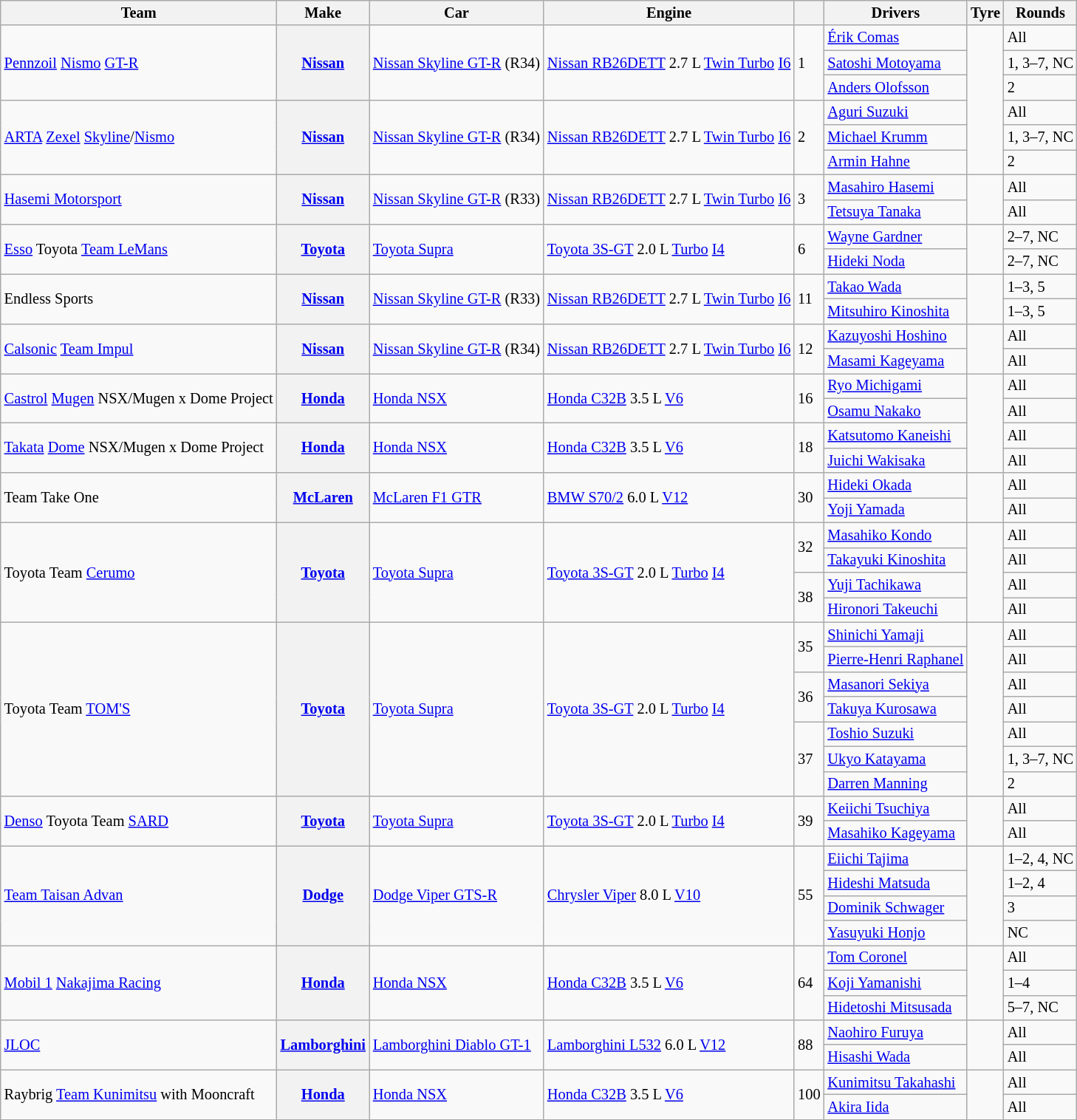<table class="wikitable" style="font-size: 85%;">
<tr>
<th>Team</th>
<th>Make</th>
<th>Car</th>
<th>Engine</th>
<th></th>
<th>Drivers</th>
<th>Tyre</th>
<th>Rounds</th>
</tr>
<tr>
<td rowspan="3"><a href='#'>Pennzoil</a> <a href='#'>Nismo</a> <a href='#'>GT-R</a></td>
<th rowspan="3"><a href='#'>Nissan</a></th>
<td rowspan="3"><a href='#'>Nissan Skyline GT-R</a> (R34)</td>
<td rowspan="3"><a href='#'>Nissan RB26DETT</a> 2.7 L <a href='#'>Twin Turbo</a> <a href='#'>I6</a></td>
<td rowspan=3>1</td>
<td> <a href='#'>Érik Comas</a></td>
<td rowspan=6 align="center"></td>
<td>All</td>
</tr>
<tr>
<td> <a href='#'>Satoshi Motoyama</a></td>
<td>1, 3–7, NC</td>
</tr>
<tr>
<td> <a href='#'>Anders Olofsson</a></td>
<td>2</td>
</tr>
<tr>
<td rowspan="3"><a href='#'>ARTA</a> <a href='#'>Zexel</a> <a href='#'>Skyline</a>/<a href='#'>Nismo</a></td>
<th rowspan="3"><a href='#'>Nissan</a></th>
<td rowspan="3"><a href='#'>Nissan Skyline GT-R</a> (R34)</td>
<td rowspan="3"><a href='#'>Nissan RB26DETT</a> 2.7 L <a href='#'>Twin Turbo</a> <a href='#'>I6</a></td>
<td rowspan="3">2</td>
<td> <a href='#'>Aguri Suzuki</a></td>
<td>All</td>
</tr>
<tr>
<td> <a href='#'>Michael Krumm</a></td>
<td>1, 3–7, NC</td>
</tr>
<tr>
<td> <a href='#'>Armin Hahne</a></td>
<td>2</td>
</tr>
<tr>
<td rowspan=2><a href='#'>Hasemi Motorsport</a></td>
<th rowspan=2><a href='#'>Nissan</a></th>
<td rowspan=2><a href='#'>Nissan Skyline GT-R</a> (R33)</td>
<td rowspan=2><a href='#'>Nissan RB26DETT</a> 2.7 L <a href='#'>Twin Turbo</a> <a href='#'>I6</a></td>
<td rowspan=2>3</td>
<td> <a href='#'>Masahiro Hasemi</a></td>
<td rowspan=2 align="center"></td>
<td>All</td>
</tr>
<tr>
<td> <a href='#'>Tetsuya Tanaka</a></td>
<td>All</td>
</tr>
<tr>
<td rowspan=2><a href='#'>Esso</a> Toyota <a href='#'>Team LeMans</a></td>
<th rowspan=2><a href='#'>Toyota</a></th>
<td rowspan=2><a href='#'>Toyota Supra</a></td>
<td rowspan=2><a href='#'>Toyota 3S-GT</a> 2.0 L <a href='#'>Turbo</a> <a href='#'>I4</a></td>
<td rowspan=2>6</td>
<td> <a href='#'>Wayne Gardner</a></td>
<td rowspan=2 align="center"></td>
<td>2–7, NC</td>
</tr>
<tr>
<td> <a href='#'>Hideki Noda</a></td>
<td>2–7, NC</td>
</tr>
<tr>
<td rowspan=2>Endless Sports</td>
<th rowspan=2><a href='#'>Nissan</a></th>
<td rowspan=2><a href='#'>Nissan Skyline GT-R</a> (R33)</td>
<td rowspan=2><a href='#'>Nissan RB26DETT</a> 2.7 L <a href='#'>Twin Turbo</a> <a href='#'>I6</a></td>
<td rowspan=2>11</td>
<td> <a href='#'>Takao Wada</a></td>
<td rowspan=2 align="center"></td>
<td>1–3, 5</td>
</tr>
<tr>
<td> <a href='#'>Mitsuhiro Kinoshita</a></td>
<td>1–3, 5</td>
</tr>
<tr>
<td rowspan=2><a href='#'>Calsonic</a> <a href='#'>Team Impul</a></td>
<th rowspan=2><a href='#'>Nissan</a></th>
<td rowspan=2><a href='#'>Nissan Skyline GT-R</a> (R34)</td>
<td rowspan=2><a href='#'>Nissan RB26DETT</a> 2.7 L <a href='#'>Twin Turbo</a> <a href='#'>I6</a></td>
<td rowspan=2>12</td>
<td> <a href='#'>Kazuyoshi Hoshino</a></td>
<td rowspan=2 align="center"></td>
<td>All</td>
</tr>
<tr>
<td> <a href='#'>Masami Kageyama</a></td>
<td>All</td>
</tr>
<tr>
<td rowspan="2"><a href='#'>Castrol</a> <a href='#'>Mugen</a> NSX/Mugen x Dome Project</td>
<th rowspan="2"><a href='#'>Honda</a></th>
<td rowspan="2"><a href='#'>Honda NSX</a></td>
<td rowspan="2"><a href='#'>Honda C32B</a> 3.5 L <a href='#'>V6</a></td>
<td rowspan=2>16</td>
<td> <a href='#'>Ryo Michigami</a></td>
<td rowspan=4 align="center"></td>
<td>All</td>
</tr>
<tr>
<td> <a href='#'>Osamu Nakako</a></td>
<td>All</td>
</tr>
<tr>
<td rowspan="2"><a href='#'>Takata</a> <a href='#'>Dome</a> NSX/Mugen x Dome Project</td>
<th rowspan="2"><a href='#'>Honda</a></th>
<td rowspan="2"><a href='#'>Honda NSX</a></td>
<td rowspan="2"><a href='#'>Honda C32B</a> 3.5 L <a href='#'>V6</a></td>
<td rowspan="2">18</td>
<td> <a href='#'>Katsutomo Kaneishi</a></td>
<td>All</td>
</tr>
<tr>
<td> <a href='#'>Juichi Wakisaka</a></td>
<td>All</td>
</tr>
<tr>
<td rowspan=2>Team Take One</td>
<th rowspan=2><a href='#'>McLaren</a></th>
<td rowspan=2><a href='#'>McLaren F1 GTR</a></td>
<td rowspan=2><a href='#'>BMW S70/2</a> 6.0 L <a href='#'>V12</a></td>
<td rowspan=2>30</td>
<td> <a href='#'>Hideki Okada</a></td>
<td rowspan=2 align="center"></td>
<td>All</td>
</tr>
<tr>
<td> <a href='#'>Yoji Yamada</a></td>
<td>All</td>
</tr>
<tr>
<td rowspan=4>Toyota Team <a href='#'>Cerumo</a></td>
<th rowspan=4><a href='#'>Toyota</a></th>
<td rowspan=4><a href='#'>Toyota Supra</a></td>
<td rowspan=4><a href='#'>Toyota 3S-GT</a> 2.0 L <a href='#'>Turbo</a> <a href='#'>I4</a></td>
<td rowspan=2>32</td>
<td> <a href='#'>Masahiko Kondo</a></td>
<td rowspan=4 align="center"></td>
<td>All</td>
</tr>
<tr>
<td> <a href='#'>Takayuki Kinoshita</a></td>
<td>All</td>
</tr>
<tr>
<td rowspan=2>38</td>
<td> <a href='#'>Yuji Tachikawa</a></td>
<td>All</td>
</tr>
<tr>
<td> <a href='#'>Hironori Takeuchi</a></td>
<td>All</td>
</tr>
<tr>
<td rowspan=7>Toyota Team <a href='#'>TOM'S</a></td>
<th rowspan=7><a href='#'>Toyota</a></th>
<td rowspan=7><a href='#'>Toyota Supra</a></td>
<td rowspan=7><a href='#'>Toyota 3S-GT</a> 2.0 L <a href='#'>Turbo</a> <a href='#'>I4</a></td>
<td rowspan=2>35</td>
<td> <a href='#'>Shinichi Yamaji</a></td>
<td rowspan=7 align="center"></td>
<td>All</td>
</tr>
<tr>
<td> <a href='#'>Pierre-Henri Raphanel</a></td>
<td>All</td>
</tr>
<tr>
<td rowspan=2>36</td>
<td> <a href='#'>Masanori Sekiya</a></td>
<td>All</td>
</tr>
<tr>
<td> <a href='#'>Takuya Kurosawa</a></td>
<td>All</td>
</tr>
<tr>
<td rowspan=3>37</td>
<td> <a href='#'>Toshio Suzuki</a></td>
<td>All</td>
</tr>
<tr>
<td> <a href='#'>Ukyo Katayama</a></td>
<td>1, 3–7, NC</td>
</tr>
<tr>
<td> <a href='#'>Darren Manning</a></td>
<td>2</td>
</tr>
<tr>
<td rowspan=2><a href='#'>Denso</a> Toyota Team <a href='#'>SARD</a></td>
<th rowspan=2><a href='#'>Toyota</a></th>
<td rowspan=2><a href='#'>Toyota Supra</a></td>
<td rowspan=2><a href='#'>Toyota 3S-GT</a> 2.0 L <a href='#'>Turbo</a> <a href='#'>I4</a></td>
<td rowspan=2>39</td>
<td> <a href='#'>Keiichi Tsuchiya</a></td>
<td rowspan=2 align="center"></td>
<td>All</td>
</tr>
<tr>
<td> <a href='#'>Masahiko Kageyama</a></td>
<td>All</td>
</tr>
<tr>
<td rowspan=4><a href='#'>Team Taisan Advan</a></td>
<th rowspan=4><a href='#'>Dodge</a></th>
<td rowspan=4><a href='#'>Dodge Viper GTS-R</a></td>
<td rowspan=4><a href='#'>Chrysler Viper</a> 8.0 L <a href='#'>V10</a></td>
<td rowspan=4>55</td>
<td> <a href='#'>Eiichi Tajima</a></td>
<td rowspan=4 align="center"></td>
<td>1–2, 4, NC</td>
</tr>
<tr>
<td> <a href='#'>Hideshi Matsuda</a></td>
<td>1–2, 4</td>
</tr>
<tr>
<td> <a href='#'>Dominik Schwager</a></td>
<td>3</td>
</tr>
<tr>
<td> <a href='#'>Yasuyuki Honjo</a></td>
<td>NC</td>
</tr>
<tr>
<td rowspan=3><a href='#'>Mobil 1</a> <a href='#'>Nakajima Racing</a></td>
<th rowspan=3><a href='#'>Honda</a></th>
<td rowspan=3><a href='#'>Honda NSX</a></td>
<td rowspan=3><a href='#'>Honda C32B</a> 3.5 L <a href='#'>V6</a></td>
<td rowspan=3>64</td>
<td> <a href='#'>Tom Coronel</a></td>
<td rowspan=3 align="center"></td>
<td>All</td>
</tr>
<tr>
<td> <a href='#'>Koji Yamanishi</a></td>
<td>1–4</td>
</tr>
<tr>
<td> <a href='#'>Hidetoshi Mitsusada</a></td>
<td>5–7, NC</td>
</tr>
<tr>
<td rowspan=2><a href='#'>JLOC</a></td>
<th rowspan=2><a href='#'>Lamborghini</a></th>
<td rowspan=2><a href='#'>Lamborghini Diablo GT-1</a></td>
<td rowspan=2><a href='#'>Lamborghini L532</a> 6.0 L <a href='#'>V12</a></td>
<td rowspan=2>88</td>
<td> <a href='#'>Naohiro Furuya</a></td>
<td rowspan=2 align="center"></td>
<td>All</td>
</tr>
<tr>
<td> <a href='#'>Hisashi Wada</a></td>
<td>All</td>
</tr>
<tr>
<td rowspan=2>Raybrig <a href='#'>Team Kunimitsu</a> with Mooncraft</td>
<th rowspan=2><a href='#'>Honda</a></th>
<td rowspan=2><a href='#'>Honda NSX</a></td>
<td rowspan=2><a href='#'>Honda C32B</a> 3.5 L <a href='#'>V6</a></td>
<td rowspan=2>100</td>
<td> <a href='#'>Kunimitsu Takahashi</a></td>
<td rowspan=2 align="center"></td>
<td>All</td>
</tr>
<tr>
<td> <a href='#'>Akira Iida</a></td>
<td>All</td>
</tr>
</table>
